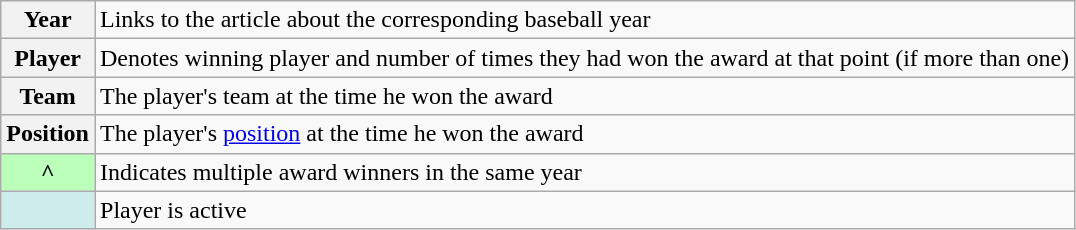<table class="wikitable plainrowheaders">
<tr>
<th scope="row" style="text-align:center"><strong>Year</strong></th>
<td>Links to the article about the corresponding baseball year</td>
</tr>
<tr>
<th scope="row" style="text-align:center"><strong>Player</strong> </th>
<td>Denotes winning player and number of times they had won the award at that point (if more than one)</td>
</tr>
<tr>
<th scope="row" style="text-align:center"><strong>Team</strong></th>
<td>The player's team at the time he won the award</td>
</tr>
<tr>
<th scope="row" style="text-align:center"><strong>Position</strong></th>
<td>The player's <a href='#'>position</a> at the time he won the award</td>
</tr>
<tr>
<th scope="row" style="text-align:center; background-color:#bfb;">^</th>
<td>Indicates multiple award winners in the same year</td>
</tr>
<tr>
<th scope="row" style="text-align:center; background:#cfecec;"></th>
<td>Player is active</td>
</tr>
</table>
